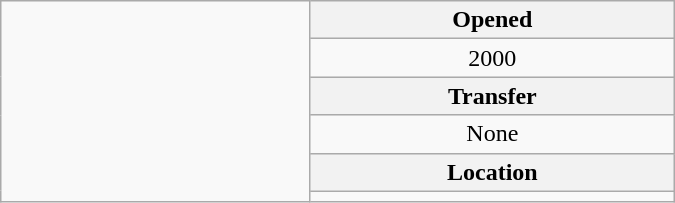<table class=wikitable style="text-align: center; width: 450px; float:right">
<tr>
<td style="width: 200px; font-size: 85%" rowspan="6"></td>
<th>Opened</th>
</tr>
<tr>
<td>2000</td>
</tr>
<tr>
<th>Transfer</th>
</tr>
<tr>
<td>None</td>
</tr>
<tr>
<th>Location</th>
</tr>
<tr>
<td></td>
</tr>
</table>
